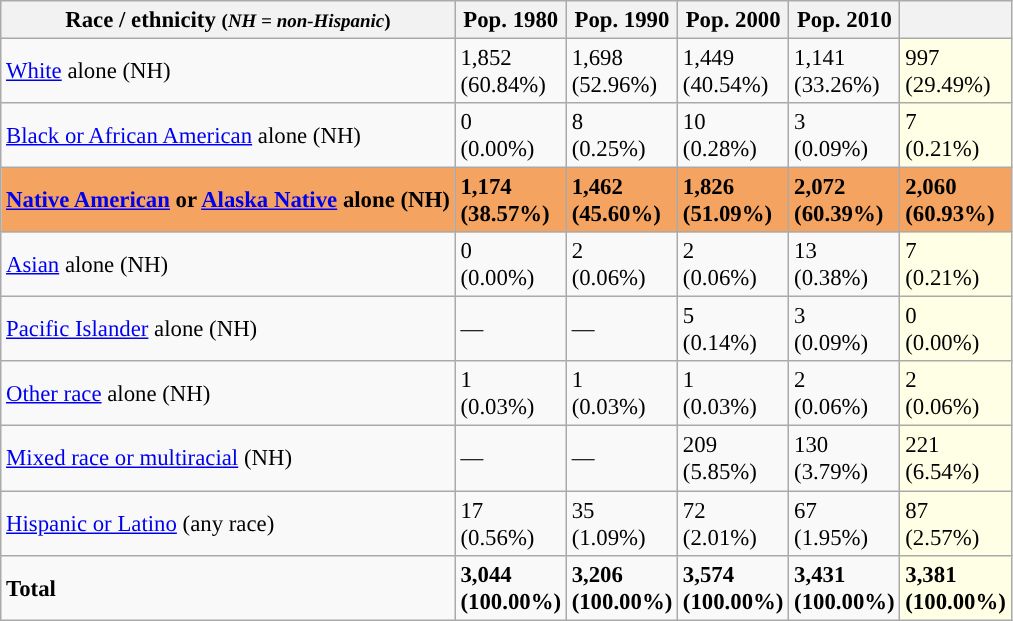<table class="wikitable sortable collapsible" style="font-size: 95%;">
<tr>
<th>Race / ethnicity <small>(<em>NH = non-Hispanic</em>)</small></th>
<th>Pop. 1980</th>
<th>Pop. 1990</th>
<th>Pop. 2000</th>
<th>Pop. 2010</th>
<th></th>
</tr>
<tr>
<td><a href='#'>White</a> alone (NH)</td>
<td>1,852<br>(60.84%)</td>
<td>1,698<br>(52.96%)</td>
<td>1,449<br>(40.54%)</td>
<td>1,141<br>(33.26%)</td>
<td style='background: #ffffe6;'>997<br>(29.49%)</td>
</tr>
<tr>
<td><a href='#'>Black or African American</a> alone (NH)</td>
<td>0<br>(0.00%)</td>
<td>8<br>(0.25%)</td>
<td>10<br>(0.28%)</td>
<td>3<br>(0.09%)</td>
<td style='background: #ffffe6;'>7<br>(0.21%)</td>
</tr>
<tr style='background: #F4A460;'>
<td><strong><a href='#'>Native American</a> or <a href='#'>Alaska Native</a> alone (NH)</strong></td>
<td><strong>1,174<br>(38.57%)</strong></td>
<td><strong>1,462<br>(45.60%)</strong></td>
<td><strong>1,826<br>(51.09%)</strong></td>
<td><strong>2,072<br>(60.39%)</strong></td>
<td><strong>2,060<br>(60.93%)</strong></td>
</tr>
<tr>
<td><a href='#'>Asian</a> alone (NH)</td>
<td>0<br>(0.00%)</td>
<td>2<br>(0.06%)</td>
<td>2<br>(0.06%)</td>
<td>13<br>(0.38%)</td>
<td style='background: #ffffe6;'>7<br>(0.21%)</td>
</tr>
<tr>
<td><a href='#'>Pacific Islander</a> alone (NH)</td>
<td>—</td>
<td>—</td>
<td>5<br>(0.14%)</td>
<td>3<br>(0.09%)</td>
<td style='background: #ffffe6;'>0<br>(0.00%)</td>
</tr>
<tr>
<td><a href='#'>Other race</a> alone (NH)</td>
<td>1<br>(0.03%)</td>
<td>1<br>(0.03%)</td>
<td>1<br>(0.03%)</td>
<td>2<br>(0.06%)</td>
<td style='background: #ffffe6;'>2<br>(0.06%)</td>
</tr>
<tr>
<td><a href='#'>Mixed race or multiracial</a> (NH)</td>
<td>—</td>
<td>—</td>
<td>209<br>(5.85%)</td>
<td>130<br>(3.79%)</td>
<td style='background: #ffffe6;'>221<br>(6.54%)</td>
</tr>
<tr>
<td><a href='#'>Hispanic or Latino</a> (any race)</td>
<td>17<br>(0.56%)</td>
<td>35<br>(1.09%)</td>
<td>72<br>(2.01%)</td>
<td>67<br>(1.95%)</td>
<td style='background: #ffffe6;'>87<br>(2.57%)</td>
</tr>
<tr>
<td><strong>Total</strong></td>
<td><strong>3,044<br>(100.00%)</strong></td>
<td><strong>3,206<br>(100.00%)</strong></td>
<td><strong>3,574<br>(100.00%)</strong></td>
<td><strong>3,431<br>(100.00%)</strong></td>
<td style='background: #ffffe6;'><strong>3,381<br>(100.00%)</strong></td>
</tr>
</table>
